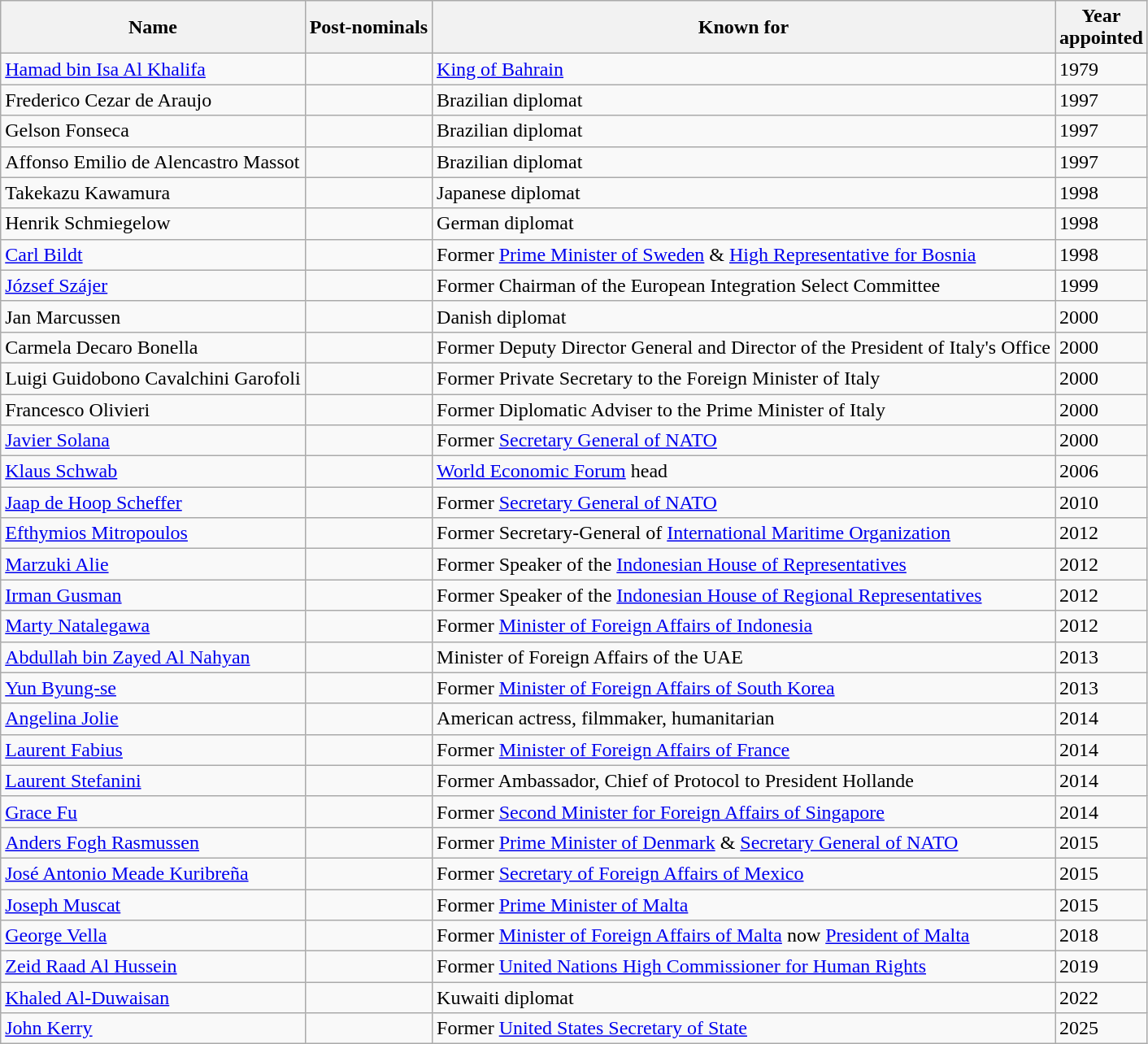<table class="wikitable sortable">
<tr>
<th>Name</th>
<th>Post-nominals</th>
<th>Known for</th>
<th>Year<br>appointed</th>
</tr>
<tr>
<td> <a href='#'>Hamad bin Isa Al Khalifa</a></td>
<td></td>
<td><a href='#'>King of Bahrain</a></td>
<td>1979</td>
</tr>
<tr>
<td> Frederico Cezar de Araujo</td>
<td></td>
<td>Brazilian diplomat</td>
<td>1997</td>
</tr>
<tr>
<td> Gelson Fonseca</td>
<td></td>
<td>Brazilian diplomat</td>
<td>1997</td>
</tr>
<tr>
<td> Affonso Emilio de Alencastro Massot</td>
<td></td>
<td>Brazilian diplomat</td>
<td>1997</td>
</tr>
<tr>
<td> Takekazu Kawamura</td>
<td></td>
<td>Japanese diplomat</td>
<td>1998</td>
</tr>
<tr>
<td> Henrik Schmiegelow</td>
<td></td>
<td>German diplomat</td>
<td>1998</td>
</tr>
<tr>
<td> <a href='#'>Carl Bildt</a></td>
<td></td>
<td>Former <a href='#'>Prime Minister of Sweden</a> & <a href='#'>High Representative for Bosnia</a></td>
<td>1998</td>
</tr>
<tr>
<td> <a href='#'>József Szájer</a></td>
<td></td>
<td>Former Chairman of the European Integration Select Committee</td>
<td>1999</td>
</tr>
<tr>
<td> Jan Marcussen</td>
<td></td>
<td>Danish diplomat</td>
<td>2000</td>
</tr>
<tr>
<td> Carmela Decaro Bonella</td>
<td></td>
<td>Former Deputy Director General and Director of the President of Italy's Office</td>
<td>2000</td>
</tr>
<tr>
<td> Luigi Guidobono Cavalchini Garofoli</td>
<td></td>
<td>Former Private Secretary to the Foreign Minister of Italy</td>
<td>2000</td>
</tr>
<tr>
<td> Francesco Olivieri</td>
<td></td>
<td>Former Diplomatic Adviser to the Prime Minister of Italy</td>
<td>2000</td>
</tr>
<tr>
<td> <a href='#'>Javier Solana</a></td>
<td></td>
<td>Former <a href='#'>Secretary General of NATO</a></td>
<td>2000</td>
</tr>
<tr>
<td> <a href='#'>Klaus Schwab</a></td>
<td></td>
<td><a href='#'>World Economic Forum</a> head</td>
<td>2006</td>
</tr>
<tr>
<td> <a href='#'>Jaap de Hoop Scheffer</a></td>
<td></td>
<td>Former <a href='#'>Secretary General of NATO</a></td>
<td>2010</td>
</tr>
<tr>
<td> <a href='#'>Efthymios Mitropoulos</a></td>
<td></td>
<td>Former Secretary-General of <a href='#'>International Maritime Organization</a></td>
<td>2012</td>
</tr>
<tr>
<td> <a href='#'>Marzuki Alie</a></td>
<td></td>
<td>Former Speaker of the <a href='#'>Indonesian House of Representatives</a></td>
<td>2012</td>
</tr>
<tr>
<td> <a href='#'>Irman Gusman</a></td>
<td></td>
<td>Former Speaker of the <a href='#'>Indonesian House of Regional Representatives</a></td>
<td>2012</td>
</tr>
<tr>
<td> <a href='#'>Marty Natalegawa</a></td>
<td></td>
<td>Former <a href='#'>Minister of Foreign Affairs of Indonesia</a></td>
<td>2012</td>
</tr>
<tr>
<td> <a href='#'>Abdullah bin Zayed Al Nahyan</a></td>
<td></td>
<td>Minister of Foreign Affairs of the UAE</td>
<td>2013</td>
</tr>
<tr>
<td> <a href='#'>Yun Byung-se</a></td>
<td></td>
<td>Former <a href='#'>Minister of Foreign Affairs of South Korea</a></td>
<td>2013</td>
</tr>
<tr>
<td> <a href='#'>Angelina Jolie</a></td>
<td></td>
<td>American actress, filmmaker, humanitarian</td>
<td>2014</td>
</tr>
<tr>
<td> <a href='#'>Laurent Fabius</a></td>
<td></td>
<td>Former <a href='#'>Minister of Foreign Affairs of France</a></td>
<td>2014</td>
</tr>
<tr>
<td> <a href='#'>Laurent Stefanini</a></td>
<td></td>
<td>Former Ambassador, Chief of Protocol to President Hollande</td>
<td>2014</td>
</tr>
<tr>
<td> <a href='#'>Grace Fu</a></td>
<td></td>
<td>Former <a href='#'>Second Minister for Foreign Affairs of Singapore</a></td>
<td>2014</td>
</tr>
<tr>
<td> <a href='#'>Anders Fogh Rasmussen</a></td>
<td></td>
<td>Former <a href='#'>Prime Minister of Denmark</a> & <a href='#'>Secretary General of NATO</a></td>
<td>2015</td>
</tr>
<tr>
<td> <a href='#'>José Antonio Meade Kuribreña</a></td>
<td></td>
<td>Former <a href='#'>Secretary of Foreign Affairs of Mexico</a></td>
<td>2015</td>
</tr>
<tr>
<td> <a href='#'>Joseph Muscat</a></td>
<td></td>
<td>Former <a href='#'>Prime Minister of Malta</a></td>
<td>2015</td>
</tr>
<tr>
<td> <a href='#'>George Vella</a></td>
<td></td>
<td>Former <a href='#'>Minister of Foreign Affairs of Malta</a> now <a href='#'>President of Malta</a></td>
<td>2018</td>
</tr>
<tr>
<td> <a href='#'>Zeid Raad Al Hussein</a></td>
<td></td>
<td>Former <a href='#'>United Nations High Commissioner for Human Rights</a></td>
<td>2019</td>
</tr>
<tr>
<td> <a href='#'>Khaled Al-Duwaisan</a></td>
<td></td>
<td>Kuwaiti diplomat</td>
<td>2022</td>
</tr>
<tr>
<td> <a href='#'>John Kerry</a></td>
<td></td>
<td>Former <a href='#'>United States Secretary of State</a></td>
<td>2025</td>
</tr>
</table>
